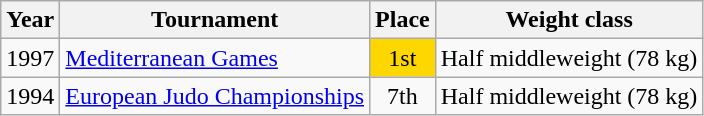<table class=wikitable>
<tr>
<th>Year</th>
<th>Tournament</th>
<th>Place</th>
<th>Weight class</th>
</tr>
<tr>
<td>1997</td>
<td><a href='#'>Mediterranean Games</a></td>
<td bgcolor="gold" align="center">1st</td>
<td>Half middleweight (78 kg)</td>
</tr>
<tr>
<td>1994</td>
<td><a href='#'>European Judo Championships</a></td>
<td align="center">7th</td>
<td>Half middleweight (78 kg)</td>
</tr>
</table>
